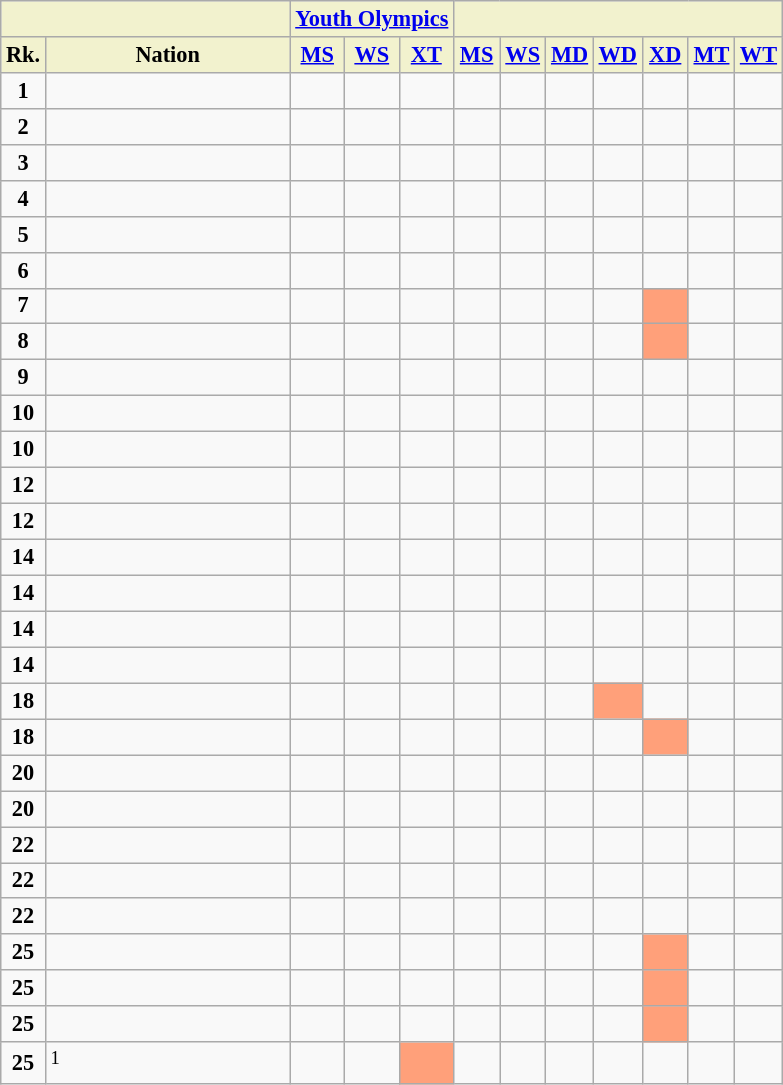<table class="wikitable" style="margin-top:0em; text-align:center; font-size:93%;">
<tr>
<th colspan="2" style="background: #f2f2ce;"></th>
<th colspan="3" style="background: #f2f2ce;"><a href='#'>Youth&nbsp;Olympics</a></th>
<th colspan="7" style="background: #f2f2ce;"></th>
</tr>
<tr>
<th style="background-color:#f2f2ce; width:1.0em;">Rk.</th>
<th style="background-color:#f2f2ce; width:10.5em;">Nation</th>
<th style="background-color:#f2f2ce; width:1.6em;"><a href='#'>MS</a></th>
<th style="background-color:#f2f2ce; width:1.6em;"><a href='#'>WS</a></th>
<th style="background-color:#f2f2ce; width:1.6em;"><a href='#'>XT</a></th>
<th style="background-color:#f2f2ce; width:1.6em;"><a href='#'>MS</a></th>
<th style="background-color:#f2f2ce; width:1.6em;"><a href='#'>WS</a></th>
<th style="background-color:#f2f2ce; width:1.6em;"><a href='#'>MD</a></th>
<th style="background-color:#f2f2ce; width:1.6em;"><a href='#'>WD</a></th>
<th style="background-color:#f2f2ce; width:1.6em;"><a href='#'>XD</a></th>
<th style="background-color:#f2f2ce; width:1.6em;"><a href='#'>MT</a></th>
<th style="background-color:#f2f2ce; width:1.6em;"><a href='#'>WT</a></th>
</tr>
<tr>
<td><strong>1</strong></td>
<td align=left></td>
<td></td>
<td></td>
<td></td>
<td></td>
<td></td>
<td></td>
<td></td>
<td></td>
<td></td>
<td></td>
</tr>
<tr>
<td><strong>2</strong></td>
<td align=left></td>
<td></td>
<td></td>
<td></td>
<td></td>
<td></td>
<td></td>
<td></td>
<td></td>
<td></td>
<td></td>
</tr>
<tr>
<td><strong>3</strong></td>
<td align="left"></td>
<td></td>
<td></td>
<td></td>
<td></td>
<td></td>
<td></td>
<td></td>
<td></td>
<td></td>
<td></td>
</tr>
<tr>
<td><strong>4</strong></td>
<td align="left"></td>
<td></td>
<td></td>
<td></td>
<td></td>
<td></td>
<td></td>
<td></td>
<td></td>
<td></td>
<td></td>
</tr>
<tr>
<td><strong>5</strong></td>
<td align="left"></td>
<td></td>
<td></td>
<td></td>
<td></td>
<td></td>
<td></td>
<td></td>
<td></td>
<td></td>
<td></td>
</tr>
<tr>
<td><strong>6</strong></td>
<td align="left"></td>
<td></td>
<td></td>
<td></td>
<td></td>
<td></td>
<td></td>
<td></td>
<td></td>
<td></td>
<td></td>
</tr>
<tr>
<td><strong>7</strong></td>
<td align="left"></td>
<td></td>
<td></td>
<td></td>
<td></td>
<td></td>
<td></td>
<td></td>
<td style="background: #ffa07a;"></td>
<td></td>
<td></td>
</tr>
<tr>
<td><strong>8</strong></td>
<td align="left"></td>
<td></td>
<td></td>
<td></td>
<td></td>
<td></td>
<td></td>
<td></td>
<td style="background: #ffa07a;"></td>
<td></td>
<td></td>
</tr>
<tr>
<td><strong>9</strong></td>
<td align="left"></td>
<td></td>
<td></td>
<td></td>
<td></td>
<td></td>
<td></td>
<td></td>
<td></td>
<td></td>
<td></td>
</tr>
<tr>
<td><strong>10</strong></td>
<td align="left"></td>
<td></td>
<td></td>
<td></td>
<td></td>
<td></td>
<td></td>
<td></td>
<td></td>
<td></td>
<td></td>
</tr>
<tr>
<td><strong>10</strong></td>
<td align="left"></td>
<td></td>
<td></td>
<td></td>
<td></td>
<td></td>
<td></td>
<td></td>
<td></td>
<td></td>
<td></td>
</tr>
<tr>
<td><strong>12</strong></td>
<td align="left"></td>
<td></td>
<td></td>
<td></td>
<td></td>
<td></td>
<td></td>
<td></td>
<td></td>
<td></td>
<td></td>
</tr>
<tr>
<td><strong>12</strong></td>
<td align="left"><em></em></td>
<td></td>
<td></td>
<td></td>
<td></td>
<td></td>
<td></td>
<td></td>
<td></td>
<td></td>
<td></td>
</tr>
<tr>
<td><strong>14</strong></td>
<td align="left"></td>
<td></td>
<td></td>
<td></td>
<td></td>
<td></td>
<td></td>
<td></td>
<td></td>
<td></td>
<td></td>
</tr>
<tr>
<td><strong>14</strong></td>
<td align="left"></td>
<td></td>
<td></td>
<td></td>
<td></td>
<td></td>
<td></td>
<td></td>
<td></td>
<td></td>
<td></td>
</tr>
<tr>
<td><strong>14</strong></td>
<td align="left"></td>
<td></td>
<td></td>
<td></td>
<td></td>
<td></td>
<td></td>
<td></td>
<td></td>
<td></td>
</tr>
<tr>
<td><strong>14</strong></td>
<td align="left"></td>
<td></td>
<td></td>
<td></td>
<td></td>
<td></td>
<td></td>
<td></td>
<td></td>
<td></td>
<td></td>
</tr>
<tr>
<td><strong>18</strong></td>
<td align=left></td>
<td></td>
<td></td>
<td></td>
<td></td>
<td></td>
<td></td>
<td style="background: #ffa07a;"></td>
<td></td>
<td></td>
</tr>
<tr>
<td><strong>18</strong></td>
<td align=left></td>
<td></td>
<td></td>
<td></td>
<td></td>
<td></td>
<td></td>
<td></td>
<td style="background: #ffa07a;"></td>
<td></td>
<td></td>
</tr>
<tr>
<td><strong>20</strong></td>
<td align=left></td>
<td></td>
<td></td>
<td></td>
<td></td>
<td></td>
<td></td>
<td></td>
<td></td>
<td></td>
<td></td>
</tr>
<tr>
<td><strong>20</strong></td>
<td align=left></td>
<td></td>
<td></td>
<td></td>
<td></td>
<td></td>
<td></td>
<td></td>
<td></td>
<td></td>
<td></td>
</tr>
<tr>
<td><strong>22</strong></td>
<td align="left"></td>
<td></td>
<td></td>
<td></td>
<td></td>
<td></td>
<td></td>
<td></td>
<td></td>
<td></td>
<td></td>
</tr>
<tr>
<td><strong>22</strong></td>
<td align=left></td>
<td></td>
<td></td>
<td></td>
<td></td>
<td></td>
<td></td>
<td></td>
<td></td>
<td></td>
<td></td>
</tr>
<tr>
<td><strong>22</strong></td>
<td align=left></td>
<td></td>
<td></td>
<td></td>
<td></td>
<td></td>
<td></td>
<td></td>
<td></td>
<td></td>
<td></td>
</tr>
<tr>
<td><strong>25</strong></td>
<td align="left"></td>
<td></td>
<td></td>
<td></td>
<td></td>
<td></td>
<td></td>
<td></td>
<td style="background: #ffa07a;"></td>
<td></td>
<td></td>
</tr>
<tr>
<td><strong>25</strong></td>
<td align="left"></td>
<td></td>
<td></td>
<td></td>
<td></td>
<td></td>
<td></td>
<td></td>
<td style="background: #ffa07a;"></td>
<td></td>
<td></td>
</tr>
<tr>
<td><strong>25</strong></td>
<td align=left></td>
<td></td>
<td></td>
<td></td>
<td></td>
<td></td>
<td></td>
<td></td>
<td style="background: #ffa07a;"></td>
<td></td>
<td></td>
</tr>
<tr>
<td><strong>25</strong></td>
<td align=left><sup>1</sup></td>
<td></td>
<td></td>
<td style="background: #ffa07a;"></td>
<td></td>
<td></td>
<td></td>
<td></td>
<td></td>
<td></td>
<td></td>
</tr>
</table>
